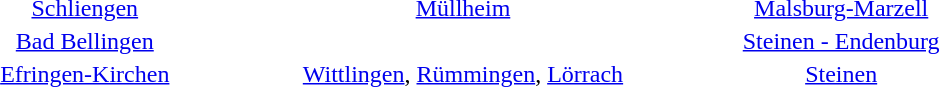<table width="60%" border="0" align="center">
<tr ---->
<td width="33%" align="center"><a href='#'>Schliengen</a></td>
<td width="33%" align="center"><a href='#'>Müllheim</a></td>
<td width="33%" align="center"><a href='#'>Malsburg-Marzell</a></td>
</tr>
<tr ---->
<td width="33%" align="center"><a href='#'>Bad Bellingen</a></td>
<td width="33%" align="center"></td>
<td width="33%" align="center"><a href='#'>Steinen - Endenburg</a></td>
</tr>
<tr ---->
<td width="33%" align="center"><a href='#'>Efringen-Kirchen</a></td>
<td width="33%" align="center"><a href='#'>Wittlingen</a>, <a href='#'>Rümmingen</a>, <a href='#'>Lörrach</a></td>
<td width="33%" align="center"><a href='#'>Steinen</a></td>
</tr>
</table>
